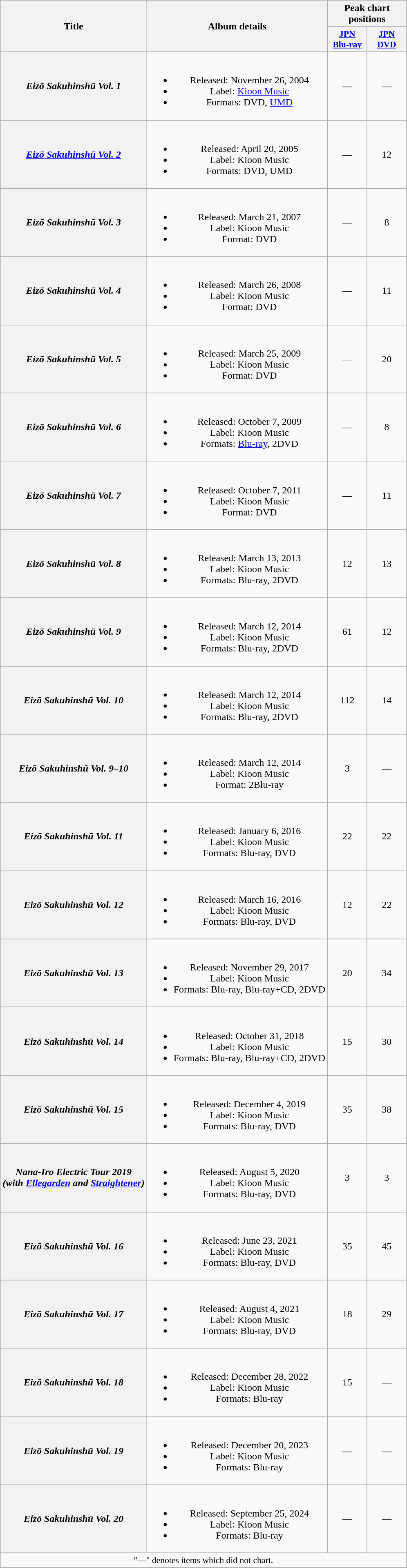<table class="wikitable plainrowheaders" style="text-align:center;">
<tr>
<th scope="col" rowspan="2">Title</th>
<th scope="col" rowspan="2">Album details</th>
<th scope="col" colspan="2">Peak chart positions</th>
</tr>
<tr>
<th scope="col" style="width:4em;font-size:90%"><a href='#'>JPN<br>Blu-ray</a><br></th>
<th scope="col" style="width:4em;font-size:90%"><a href='#'>JPN<br>DVD</a><br></th>
</tr>
<tr>
<th scope="row"><em>Eizō Sakuhinshū Vol. 1</em></th>
<td><br><ul><li>Released: November 26, 2004</li><li>Label: <a href='#'>Kioon Music</a></li><li>Formats: DVD, <a href='#'>UMD</a></li></ul></td>
<td>—</td>
<td>—</td>
</tr>
<tr>
<th scope="row"><em><a href='#'>Eizō Sakuhinshū Vol. 2</a></em></th>
<td><br><ul><li>Released: April 20, 2005</li><li>Label: Kioon Music</li><li>Formats: DVD, UMD</li></ul></td>
<td>—</td>
<td>12</td>
</tr>
<tr>
<th scope="row"><em>Eizō Sakuhinshū Vol. 3</em></th>
<td><br><ul><li>Released: March 21, 2007</li><li>Label: Kioon Music</li><li>Format: DVD</li></ul></td>
<td>—</td>
<td>8</td>
</tr>
<tr>
<th scope="row"><em>Eizō Sakuhinshū Vol. 4</em></th>
<td><br><ul><li>Released: March 26, 2008</li><li>Label: Kioon Music</li><li>Format: DVD</li></ul></td>
<td>—</td>
<td>11</td>
</tr>
<tr>
<th scope="row"><em>Eizō Sakuhinshū Vol. 5</em></th>
<td><br><ul><li>Released: March 25, 2009</li><li>Label: Kioon Music</li><li>Format: DVD</li></ul></td>
<td>—</td>
<td>20</td>
</tr>
<tr>
<th scope="row"><em>Eizō Sakuhinshū Vol. 6</em></th>
<td><br><ul><li>Released: October 7, 2009</li><li>Label: Kioon Music</li><li>Formats: <a href='#'>Blu-ray</a>, 2DVD</li></ul></td>
<td>—</td>
<td>8</td>
</tr>
<tr>
<th scope="row"><em>Eizō Sakuhinshū Vol. 7</em></th>
<td><br><ul><li>Released: October 7, 2011</li><li>Label: Kioon Music</li><li>Format: DVD</li></ul></td>
<td>—</td>
<td>11</td>
</tr>
<tr>
<th scope="row"><em>Eizō Sakuhinshū Vol. 8</em></th>
<td><br><ul><li>Released: March 13, 2013</li><li>Label: Kioon Music</li><li>Formats: Blu-ray, 2DVD</li></ul></td>
<td>12</td>
<td>13</td>
</tr>
<tr>
<th scope="row"><em>Eizō Sakuhinshū Vol. 9</em></th>
<td><br><ul><li>Released: March 12, 2014</li><li>Label: Kioon Music</li><li>Formats: Blu-ray, 2DVD</li></ul></td>
<td>61</td>
<td>12</td>
</tr>
<tr>
<th scope="row"><em>Eizō Sakuhinshū Vol. 10</em></th>
<td><br><ul><li>Released: March 12, 2014</li><li>Label: Kioon Music</li><li>Formats: Blu-ray, 2DVD</li></ul></td>
<td>112</td>
<td>14</td>
</tr>
<tr>
<th scope="row"><em>Eizō Sakuhinshū Vol. 9–10</em></th>
<td><br><ul><li>Released: March 12, 2014</li><li>Label: Kioon Music</li><li>Format: 2Blu-ray</li></ul></td>
<td>3</td>
<td>—</td>
</tr>
<tr>
<th scope="row"><em>Eizō Sakuhinshū Vol. 11</em></th>
<td><br><ul><li>Released: January 6, 2016</li><li>Label: Kioon Music</li><li>Formats: Blu-ray, DVD</li></ul></td>
<td>22</td>
<td>22</td>
</tr>
<tr>
<th scope="row"><em>Eizō Sakuhinshū Vol. 12</em></th>
<td><br><ul><li>Released: March 16, 2016</li><li>Label: Kioon Music</li><li>Formats: Blu-ray, DVD</li></ul></td>
<td>12</td>
<td>22</td>
</tr>
<tr>
<th scope="row"><em>Eizō Sakuhinshū Vol. 13</em></th>
<td><br><ul><li>Released: November 29, 2017</li><li>Label: Kioon Music</li><li>Formats: Blu-ray, Blu-ray+CD, 2DVD</li></ul></td>
<td>20</td>
<td>34</td>
</tr>
<tr>
<th scope="row"><em>Eizō Sakuhinshū Vol. 14</em></th>
<td><br><ul><li>Released: October 31, 2018</li><li>Label: Kioon Music</li><li>Formats: Blu-ray, Blu-ray+CD, 2DVD</li></ul></td>
<td>15</td>
<td>30</td>
</tr>
<tr>
<th scope="row"><em>Eizō Sakuhinshū Vol. 15</em></th>
<td><br><ul><li>Released: December 4, 2019</li><li>Label: Kioon Music</li><li>Formats: Blu-ray, DVD</li></ul></td>
<td>35</td>
<td>38</td>
</tr>
<tr>
<th scope="row"><em>Nana-Iro Electric Tour 2019</em><br><em>(with <a href='#'>Ellegarden</a> and <a href='#'>Straightener</a>)</em></th>
<td><br><ul><li>Released: August 5, 2020</li><li>Label: Kioon Music</li><li>Formats: Blu-ray, DVD</li></ul></td>
<td>3</td>
<td>3</td>
</tr>
<tr>
<th scope="row"><em>Eizō Sakuhinshū Vol. 16</em></th>
<td><br><ul><li>Released: June 23, 2021</li><li>Label: Kioon Music</li><li>Formats: Blu-ray, DVD</li></ul></td>
<td>35</td>
<td>45</td>
</tr>
<tr>
<th scope="row"><em>Eizō Sakuhinshū Vol. 17</em></th>
<td><br><ul><li>Released: August 4, 2021</li><li>Label: Kioon Music</li><li>Formats: Blu-ray, DVD</li></ul></td>
<td>18</td>
<td>29</td>
</tr>
<tr>
<th scope="row"><em>Eizō Sakuhinshū Vol. 18</em></th>
<td><br><ul><li>Released: December 28, 2022</li><li>Label: Kioon Music</li><li>Formats: Blu-ray</li></ul></td>
<td>15</td>
<td>—</td>
</tr>
<tr>
<th scope="row"><em>Eizō Sakuhinshū Vol. 19</em></th>
<td><br><ul><li>Released: December 20, 2023</li><li>Label: Kioon Music</li><li>Formats: Blu-ray</li></ul></td>
<td>—</td>
<td>—</td>
</tr>
<tr>
<th scope="row"><em>Eizō Sakuhinshū Vol. 20</em></th>
<td><br><ul><li>Released: September 25, 2024</li><li>Label: Kioon Music</li><li>Formats: Blu-ray</li></ul></td>
<td>—</td>
<td>—</td>
</tr>
<tr>
<td colspan="5" align="center" style="font-size:90%;">"—" denotes items which did not chart.</td>
</tr>
</table>
